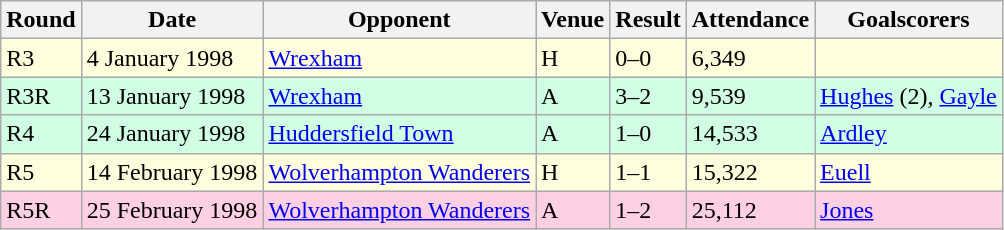<table class="wikitable">
<tr>
<th>Round</th>
<th>Date</th>
<th>Opponent</th>
<th>Venue</th>
<th>Result</th>
<th>Attendance</th>
<th>Goalscorers</th>
</tr>
<tr style="background-color: #ffffdd;">
<td>R3</td>
<td>4 January 1998</td>
<td><a href='#'>Wrexham</a></td>
<td>H</td>
<td>0–0</td>
<td>6,349</td>
<td></td>
</tr>
<tr style="background-color: #d0ffe3;">
<td>R3R</td>
<td>13 January 1998</td>
<td><a href='#'>Wrexham</a></td>
<td>A</td>
<td>3–2</td>
<td>9,539</td>
<td><a href='#'>Hughes</a> (2), <a href='#'>Gayle</a></td>
</tr>
<tr style="background-color: #d0ffe3;">
<td>R4</td>
<td>24 January 1998</td>
<td><a href='#'>Huddersfield Town</a></td>
<td>A</td>
<td>1–0</td>
<td>14,533</td>
<td><a href='#'>Ardley</a></td>
</tr>
<tr style="background-color: #ffffdd;">
<td>R5</td>
<td>14 February 1998</td>
<td><a href='#'>Wolverhampton Wanderers</a></td>
<td>H</td>
<td>1–1</td>
<td>15,322</td>
<td><a href='#'>Euell</a></td>
</tr>
<tr style="background-color: #ffd0e3;">
<td>R5R</td>
<td>25 February 1998</td>
<td><a href='#'>Wolverhampton Wanderers</a></td>
<td>A</td>
<td>1–2</td>
<td>25,112</td>
<td><a href='#'>Jones</a></td>
</tr>
</table>
